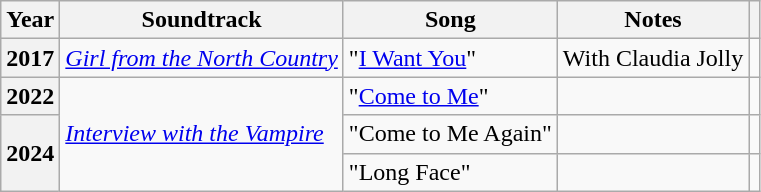<table class="wikitable sortable plainrowheaders">
<tr>
<th scope="col">Year</th>
<th scope="col">Soundtrack</th>
<th scope="col">Song</th>
<th scope="col" class="unsortable">Notes</th>
<th scope="col" class="unsortable"></th>
</tr>
<tr>
<th scope="row">2017</th>
<td><em><a href='#'>Girl from the North Country</a></em></td>
<td>"<a href='#'>I Want You</a>"</td>
<td>With Claudia Jolly</td>
<td style="text-align:center;"></td>
</tr>
<tr>
<th scope="row">2022</th>
<td rowspan=3><em><a href='#'>Interview with the Vampire</a></em></td>
<td>"<a href='#'>Come to Me</a>"</td>
<td></td>
<td style="text-align:center;"></td>
</tr>
<tr>
<th scope="row" rowspan=2>2024</th>
<td>"Come to Me Again"</td>
<td></td>
<td style="text-align:center;"></td>
</tr>
<tr>
<td>"Long Face"</td>
<td></td>
<td style="text-align:center;"></td>
</tr>
</table>
